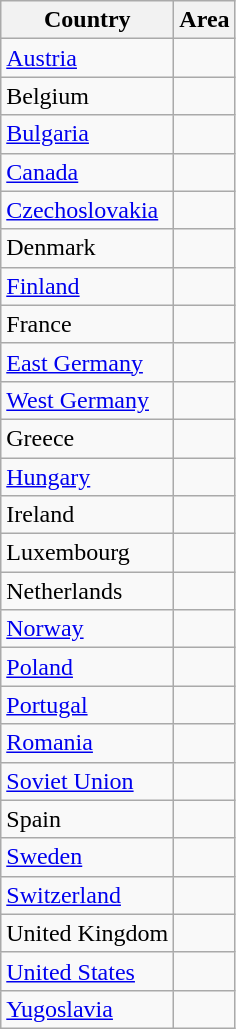<table class="wikitable sortable" style="text-align: right; display: inline-table;">
<tr>
<th>Country</th>
<th>Area</th>
</tr>
<tr>
<td style="text-align:left;"><a href='#'>Austria</a></td>
<td></td>
</tr>
<tr>
<td style="text-align:left;">Belgium</td>
<td></td>
</tr>
<tr>
<td style="text-align:left;"><a href='#'>Bulgaria</a></td>
<td></td>
</tr>
<tr>
<td style="text-align:left;"><a href='#'>Canada</a></td>
<td></td>
</tr>
<tr>
<td style="text-align:left;"><a href='#'>Czechoslovakia</a></td>
<td></td>
</tr>
<tr>
<td style="text-align:left;">Denmark</td>
<td></td>
</tr>
<tr>
<td style="text-align:left;"><a href='#'>Finland</a></td>
<td></td>
</tr>
<tr>
<td style="text-align:left;">France</td>
<td></td>
</tr>
<tr>
<td style="text-align:left;"><a href='#'>East Germany</a></td>
<td></td>
</tr>
<tr>
<td style="text-align:left;"><a href='#'>West Germany</a></td>
<td></td>
</tr>
<tr>
<td style="text-align:left;">Greece</td>
<td></td>
</tr>
<tr>
<td style="text-align:left;"><a href='#'>Hungary</a></td>
<td></td>
</tr>
<tr>
<td style="text-align:left;">Ireland</td>
<td></td>
</tr>
<tr>
<td style="text-align:left;">Luxembourg</td>
<td></td>
</tr>
<tr>
<td style="text-align:left;">Netherlands</td>
<td></td>
</tr>
<tr>
<td style="text-align:left;"><a href='#'>Norway</a></td>
<td></td>
</tr>
<tr>
<td style="text-align:left;"><a href='#'>Poland</a></td>
<td></td>
</tr>
<tr>
<td style="text-align:left;"><a href='#'>Portugal</a></td>
<td></td>
</tr>
<tr>
<td style="text-align:left;"><a href='#'>Romania</a></td>
<td></td>
</tr>
<tr>
<td style="text-align:left;"><a href='#'>Soviet Union</a></td>
<td></td>
</tr>
<tr>
<td style="text-align:left;">Spain</td>
<td></td>
</tr>
<tr>
<td style="text-align:left;"><a href='#'>Sweden</a></td>
<td></td>
</tr>
<tr>
<td style="text-align:left;"><a href='#'>Switzerland</a></td>
<td></td>
</tr>
<tr>
<td style="text-align:left;">United Kingdom</td>
<td></td>
</tr>
<tr>
<td style="text-align:left;"><a href='#'>United States</a></td>
<td></td>
</tr>
<tr>
<td style="text-align:left;"><a href='#'>Yugoslavia</a></td>
<td></td>
</tr>
</table>
